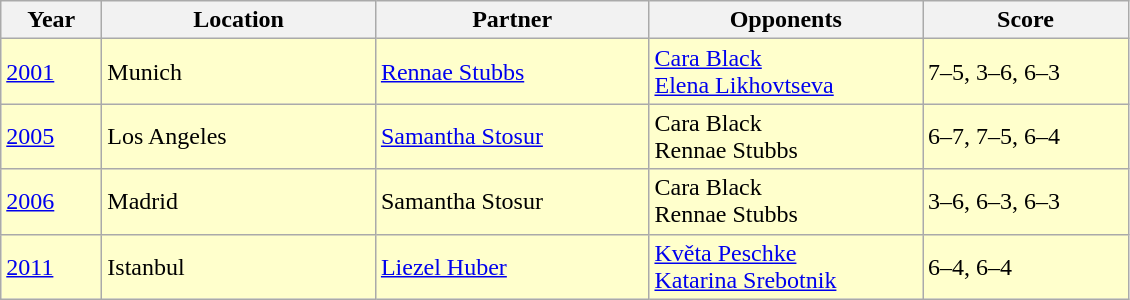<table class="sortable wikitable">
<tr>
<th width="60">Year</th>
<th style="width:175px;">Location</th>
<th style="width:175px;">Partner</th>
<th style="width:175px;">Opponents</th>
<th style="width:130px;">Score</th>
</tr>
<tr bgcolor=FFFFCC>
<td><a href='#'>2001</a></td>
<td>Munich</td>
<td> <a href='#'>Rennae Stubbs</a></td>
<td> <a href='#'>Cara Black</a> <br>  <a href='#'>Elena Likhovtseva</a></td>
<td>7–5, 3–6, 6–3</td>
</tr>
<tr bgcolor=FFFFCC>
<td><a href='#'>2005</a></td>
<td>Los Angeles</td>
<td> <a href='#'>Samantha Stosur</a></td>
<td> Cara Black<br> Rennae Stubbs</td>
<td>6–7, 7–5, 6–4</td>
</tr>
<tr bgcolor=FFFFCC>
<td><a href='#'>2006</a></td>
<td>Madrid</td>
<td> Samantha Stosur</td>
<td> Cara Black<br> Rennae Stubbs</td>
<td>3–6, 6–3, 6–3</td>
</tr>
<tr bgcolor=FFFFCC>
<td><a href='#'>2011</a></td>
<td>Istanbul</td>
<td> <a href='#'>Liezel Huber</a></td>
<td> <a href='#'>Květa Peschke</a><br> <a href='#'>Katarina Srebotnik</a></td>
<td>6–4, 6–4</td>
</tr>
</table>
